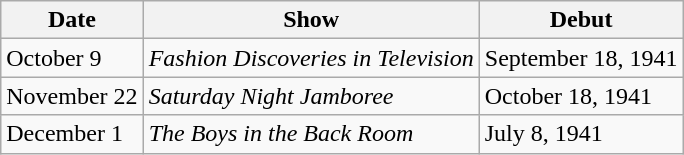<table class="wikitable">
<tr>
<th>Date</th>
<th>Show</th>
<th>Debut</th>
</tr>
<tr>
<td>October 9</td>
<td><em>Fashion Discoveries in Television</em></td>
<td>September 18, 1941</td>
</tr>
<tr>
<td>November 22</td>
<td><em>Saturday Night Jamboree</em></td>
<td>October 18, 1941</td>
</tr>
<tr>
<td>December 1</td>
<td><em>The Boys in the Back Room</em></td>
<td>July 8, 1941</td>
</tr>
</table>
